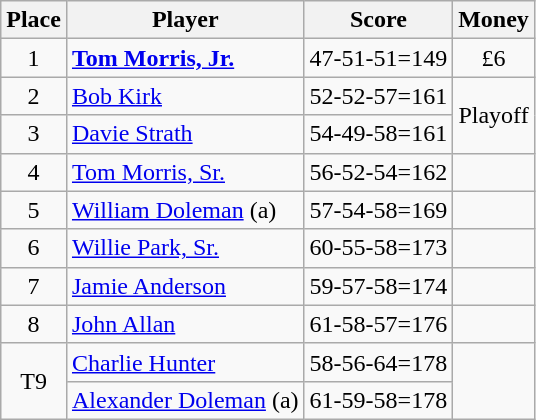<table class=wikitable>
<tr>
<th>Place</th>
<th>Player</th>
<th>Score</th>
<th>Money</th>
</tr>
<tr>
<td align=center>1</td>
<td> <strong><a href='#'>Tom Morris, Jr.</a></strong></td>
<td>47-51-51=149</td>
<td align=center>£6</td>
</tr>
<tr>
<td align=center>2</td>
<td> <a href='#'>Bob Kirk</a></td>
<td>52-52-57=161</td>
<td rowspan=2 align=center>Playoff</td>
</tr>
<tr>
<td align=center>3</td>
<td> <a href='#'>Davie Strath</a></td>
<td>54-49-58=161</td>
</tr>
<tr>
<td align=center>4</td>
<td> <a href='#'>Tom Morris, Sr.</a></td>
<td>56-52-54=162</td>
<td></td>
</tr>
<tr>
<td align=center>5</td>
<td> <a href='#'>William Doleman</a> (a)</td>
<td>57-54-58=169</td>
<td></td>
</tr>
<tr>
<td align=center>6</td>
<td> <a href='#'>Willie Park, Sr.</a></td>
<td>60-55-58=173</td>
<td></td>
</tr>
<tr>
<td align=center>7</td>
<td> <a href='#'>Jamie Anderson</a></td>
<td>59-57-58=174</td>
<td></td>
</tr>
<tr>
<td align=center>8</td>
<td> <a href='#'>John Allan</a></td>
<td>61-58-57=176</td>
<td></td>
</tr>
<tr>
<td rowspan=2 align=center>T9</td>
<td> <a href='#'>Charlie Hunter</a></td>
<td>58-56-64=178</td>
<td rowspan=2 align=center></td>
</tr>
<tr>
<td> <a href='#'>Alexander Doleman</a> (a)</td>
<td>61-59-58=178</td>
</tr>
</table>
